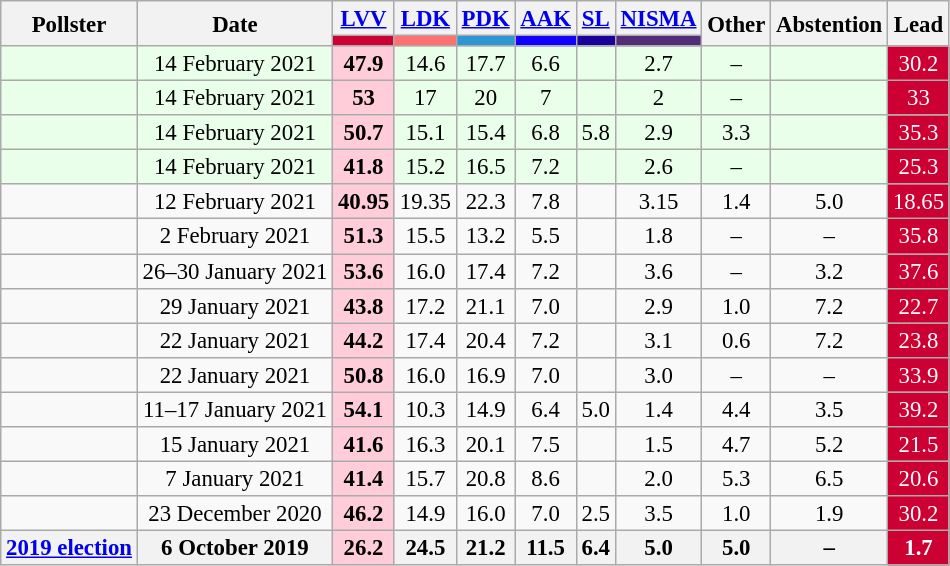<table class="wikitable" style="text-align:center; font-size:95%; line-height:16px; margin-bottom:0">
<tr>
<th rowspan="2">Pollster</th>
<th rowspan="2">Date</th>
<th><a href='#'>LVV</a></th>
<th><a href='#'>LDK</a></th>
<th><a href='#'>PDK</a></th>
<th><a href='#'>AAK</a></th>
<th><a href='#'>SL</a></th>
<th><a href='#'>NISMA</a></th>
<th rowspan="2">Other</th>
<th rowspan="2">Abstention</th>
<th rowspan="2">Lead</th>
</tr>
<tr>
<th style="background:#CC0033;"></th>
<th style="background:#FF7070;"></th>
<th style="background:#2E96D2;"></th>
<th style="background:#1100FF;"></th>
<th style="background:#1B019B;"></th>
<th style="background:#532B78;"></th>
</tr>
<tr style="background:#EAFFEA"|>
<td></td>
<td>14 February 2021</td>
<td style="background:#FFCCD9"><strong>47.9</strong></td>
<td>14.6</td>
<td>17.7</td>
<td>6.6</td>
<td></td>
<td>2.7</td>
<td>–</td>
<td></td>
<td style="background:#CC0033; color:white;">30.2</td>
</tr>
<tr style="background:#EAFFEA"|>
<td></td>
<td>14 February 2021</td>
<td style="background:#FFCCD9"><strong>53</strong></td>
<td>17</td>
<td>20</td>
<td>7</td>
<td></td>
<td>2</td>
<td>–</td>
<td></td>
<td style="background:#CC0033; color:white;">33</td>
</tr>
<tr style="background:#EAFFEA"|>
<td></td>
<td>14 February 2021</td>
<td style="background:#FFCCD9"><strong>50.7</strong></td>
<td>15.1</td>
<td>15.4</td>
<td>6.8</td>
<td>5.8</td>
<td>2.9</td>
<td>3.3</td>
<td></td>
<td style="background:#CC0033; color:white;">35.3</td>
</tr>
<tr style="background:#EAFFEA"|>
<td></td>
<td>14 February 2021</td>
<td style="background:#FFCCD9"><strong>41.8</strong></td>
<td>15.2</td>
<td>16.5</td>
<td>7.2</td>
<td></td>
<td>2.6</td>
<td>–</td>
<td></td>
<td style="background:#CC0033; color:white;">25.3</td>
</tr>
<tr>
<td></td>
<td>12 February 2021</td>
<td style="background:#FFCCD9"><strong>40.95</strong></td>
<td>19.35</td>
<td>22.3</td>
<td>7.8</td>
<td></td>
<td>3.15</td>
<td>1.4</td>
<td>5.0</td>
<td style="background:#CC0033; color:white;">18.65</td>
</tr>
<tr>
<td></td>
<td>2 February 2021</td>
<td style="background:#FFCCD9"><strong>51.3</strong></td>
<td>15.5</td>
<td>13.2</td>
<td>5.5</td>
<td></td>
<td>1.8</td>
<td>–</td>
<td>–</td>
<td style="background:#CC0033; color:white;">35.8</td>
</tr>
<tr>
<td></td>
<td>26–30 January 2021</td>
<td style="background:#FFCCD9"><strong>53.6</strong></td>
<td>16.0</td>
<td>17.4</td>
<td>7.2</td>
<td></td>
<td>3.6</td>
<td>–</td>
<td>3.2</td>
<td style="background:#CC0033; color:white;">37.6</td>
</tr>
<tr>
<td></td>
<td>29 January 2021</td>
<td style="background:#FFCCD9"><strong>43.8</strong></td>
<td>17.2</td>
<td>21.1</td>
<td>7.0</td>
<td></td>
<td>2.9</td>
<td>1.0</td>
<td>7.2</td>
<td style="background:#CC0033; color:white;">22.7</td>
</tr>
<tr>
<td></td>
<td>22 January 2021</td>
<td style="background:#FFCCD9"><strong>44.2</strong></td>
<td>17.4</td>
<td>20.4</td>
<td>7.2</td>
<td></td>
<td>3.1</td>
<td>0.6</td>
<td>7.2</td>
<td style="background:#CC0033; color:white;">23.8</td>
</tr>
<tr>
<td></td>
<td>22 January 2021</td>
<td style="background:#FFCCD9"><strong>50.8</strong></td>
<td>16.0</td>
<td>16.9</td>
<td>7.0</td>
<td></td>
<td>3.0</td>
<td>–</td>
<td>–</td>
<td style="background:#CC0033; color:white;">33.9</td>
</tr>
<tr>
<td></td>
<td>11–17 January 2021</td>
<td style="background:#FFCCD9"><strong>54.1</strong></td>
<td>10.3</td>
<td>14.9</td>
<td>6.4</td>
<td>5.0</td>
<td>1.4</td>
<td>4.4</td>
<td>3.5</td>
<td style="background:#CC0033; color:white;">39.2</td>
</tr>
<tr>
<td></td>
<td>15 January 2021</td>
<td style="background:#FFCCD9"><strong>41.6</strong></td>
<td>16.3</td>
<td>20.1</td>
<td>7.5</td>
<td></td>
<td>1.5</td>
<td>4.7</td>
<td>5.2</td>
<td style="background:#CC0033; color:white;">21.5</td>
</tr>
<tr>
<td></td>
<td>7 January 2021</td>
<td style="background:#FFCCD9"><strong>41.4</strong></td>
<td>15.7</td>
<td>20.8</td>
<td>8.6</td>
<td></td>
<td>2.0</td>
<td>5.3</td>
<td>6.5</td>
<td style="background:#CC0033; color:white;">20.6</td>
</tr>
<tr>
<td></td>
<td>23 December 2020</td>
<td style="background:#FFCCD9"><strong>46.2</strong></td>
<td>14.9</td>
<td>16.0</td>
<td>7.0</td>
<td>2.5</td>
<td>3.5</td>
<td>1.0</td>
<td>1.9</td>
<td style="background:#CC0033; color:white;">30.2</td>
</tr>
<tr>
<th><a href='#'>2019 election</a></th>
<th>6 October 2019</th>
<th style="background:#FFCCD9"><strong>26.2</strong></th>
<th>24.5</th>
<th>21.2</th>
<th>11.5</th>
<th>6.4</th>
<th>5.0</th>
<th>5.0</th>
<th>–</th>
<th style="background:#CC0033; color:white;">1.7</th>
</tr>
</table>
